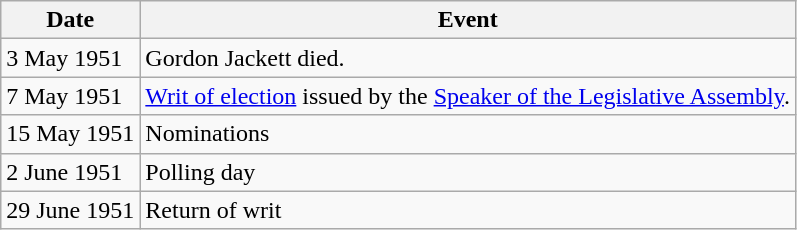<table class="wikitable">
<tr>
<th>Date</th>
<th>Event</th>
</tr>
<tr>
<td>3 May 1951</td>
<td>Gordon Jackett died.</td>
</tr>
<tr>
<td>7 May 1951</td>
<td><a href='#'>Writ of election</a> issued by the <a href='#'>Speaker of the Legislative Assembly</a>.</td>
</tr>
<tr>
<td>15 May 1951</td>
<td>Nominations</td>
</tr>
<tr>
<td>2 June 1951</td>
<td>Polling day</td>
</tr>
<tr>
<td>29 June 1951</td>
<td>Return of writ</td>
</tr>
</table>
